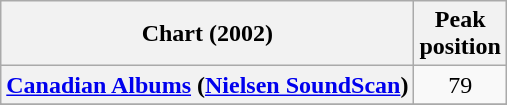<table class="wikitable sortable plainrowheaders">
<tr>
<th align="left">Chart (2002)</th>
<th align="left">Peak<br>position</th>
</tr>
<tr>
<th scope="row"><a href='#'>Canadian Albums</a> (<a href='#'>Nielsen SoundScan</a>)</th>
<td align="center">79</td>
</tr>
<tr>
</tr>
<tr>
</tr>
<tr>
</tr>
<tr>
</tr>
</table>
